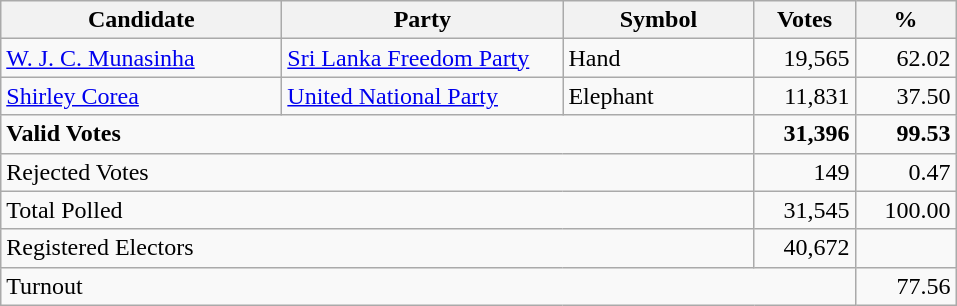<table class="wikitable" border="1" style="text-align:right;">
<tr>
<th align=left width="180">Candidate</th>
<th align=left width="180">Party</th>
<th align=left width="120">Symbol</th>
<th align=left width="60">Votes</th>
<th align=left width="60">%</th>
</tr>
<tr>
<td align=left><a href='#'>W. J. C. Munasinha</a></td>
<td align=left><a href='#'>Sri Lanka Freedom Party</a></td>
<td align=left>Hand</td>
<td align=right>19,565</td>
<td align=right>62.02</td>
</tr>
<tr>
<td align=left><a href='#'>Shirley Corea</a></td>
<td align=left><a href='#'>United National Party</a></td>
<td align=left>Elephant</td>
<td align=right>11,831</td>
<td align=right>37.50</td>
</tr>
<tr>
<td align=left colspan=3><strong>Valid Votes</strong></td>
<td align=right><strong>31,396</strong></td>
<td align=right><strong>99.53</strong></td>
</tr>
<tr>
<td align=left colspan=3>Rejected Votes</td>
<td align=right>149</td>
<td align=right>0.47</td>
</tr>
<tr>
<td align=left colspan=3>Total Polled</td>
<td align=right>31,545</td>
<td align=right>100.00</td>
</tr>
<tr>
<td align=left colspan=3>Registered Electors</td>
<td align=right>40,672</td>
<td></td>
</tr>
<tr>
<td align=left colspan=4>Turnout</td>
<td align=right>77.56</td>
</tr>
</table>
